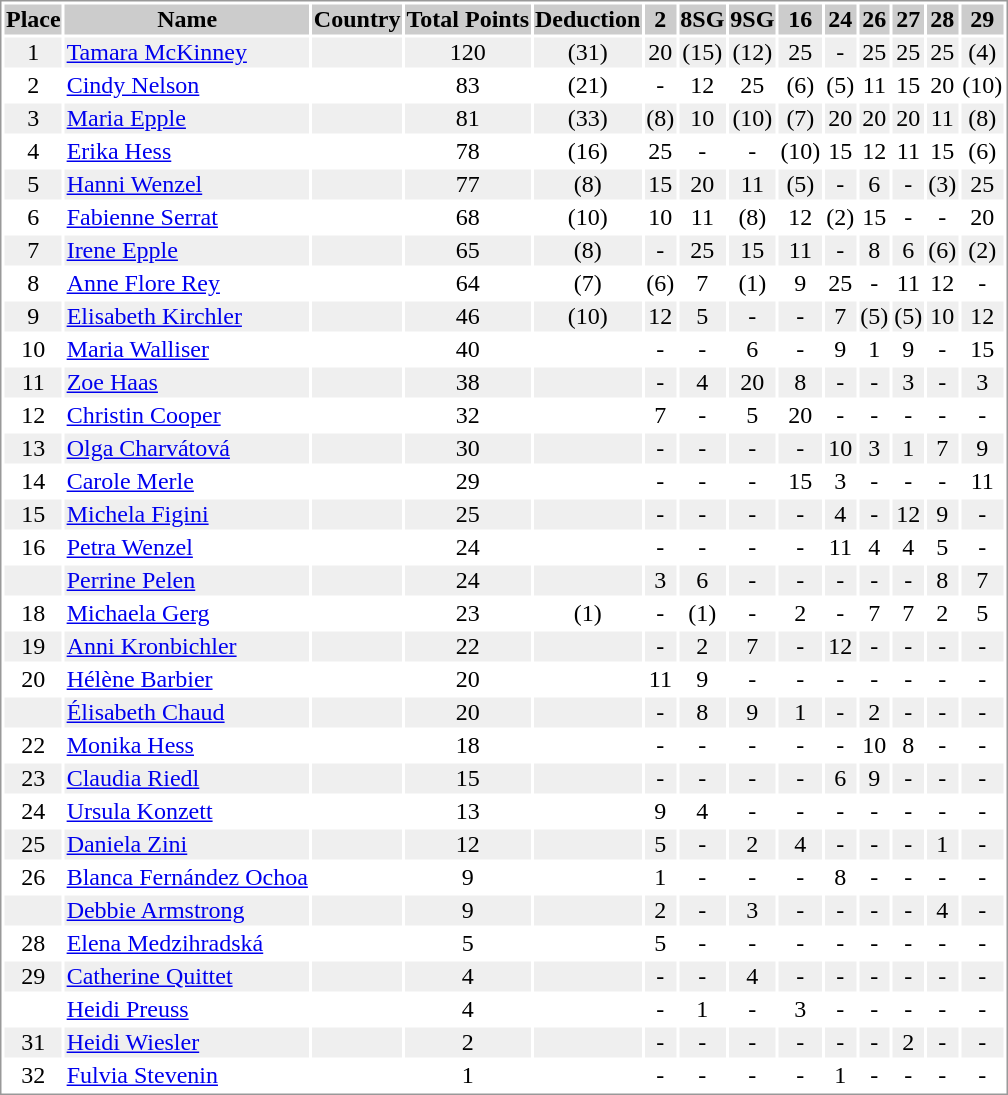<table border="0" style="border: 1px solid #999; background-color:#FFFFFF; text-align:center">
<tr align="center" bgcolor="#CCCCCC">
<th>Place</th>
<th>Name</th>
<th>Country</th>
<th>Total Points</th>
<th>Deduction</th>
<th>2</th>
<th>8SG</th>
<th>9SG</th>
<th>16</th>
<th>24</th>
<th>26</th>
<th>27</th>
<th>28</th>
<th>29</th>
</tr>
<tr bgcolor="#EFEFEF">
<td>1</td>
<td align="left"><a href='#'>Tamara McKinney</a></td>
<td align="left"></td>
<td>120</td>
<td>(31)</td>
<td>20</td>
<td>(15)</td>
<td>(12)</td>
<td>25</td>
<td>-</td>
<td>25</td>
<td>25</td>
<td>25</td>
<td>(4)</td>
</tr>
<tr>
<td>2</td>
<td align="left"><a href='#'>Cindy Nelson</a></td>
<td align="left"></td>
<td>83</td>
<td>(21)</td>
<td>-</td>
<td>12</td>
<td>25</td>
<td>(6)</td>
<td>(5)</td>
<td>11</td>
<td>15</td>
<td>20</td>
<td>(10)</td>
</tr>
<tr bgcolor="#EFEFEF">
<td>3</td>
<td align="left"><a href='#'>Maria Epple</a></td>
<td align="left"></td>
<td>81</td>
<td>(33)</td>
<td>(8)</td>
<td>10</td>
<td>(10)</td>
<td>(7)</td>
<td>20</td>
<td>20</td>
<td>20</td>
<td>11</td>
<td>(8)</td>
</tr>
<tr>
<td>4</td>
<td align="left"><a href='#'>Erika Hess</a></td>
<td align="left"></td>
<td>78</td>
<td>(16)</td>
<td>25</td>
<td>-</td>
<td>-</td>
<td>(10)</td>
<td>15</td>
<td>12</td>
<td>11</td>
<td>15</td>
<td>(6)</td>
</tr>
<tr bgcolor="#EFEFEF">
<td>5</td>
<td align="left"><a href='#'>Hanni Wenzel</a></td>
<td align="left"></td>
<td>77</td>
<td>(8)</td>
<td>15</td>
<td>20</td>
<td>11</td>
<td>(5)</td>
<td>-</td>
<td>6</td>
<td>-</td>
<td>(3)</td>
<td>25</td>
</tr>
<tr>
<td>6</td>
<td align="left"><a href='#'>Fabienne Serrat</a></td>
<td align="left"></td>
<td>68</td>
<td>(10)</td>
<td>10</td>
<td>11</td>
<td>(8)</td>
<td>12</td>
<td>(2)</td>
<td>15</td>
<td>-</td>
<td>-</td>
<td>20</td>
</tr>
<tr bgcolor="#EFEFEF">
<td>7</td>
<td align="left"><a href='#'>Irene Epple</a></td>
<td align="left"></td>
<td>65</td>
<td>(8)</td>
<td>-</td>
<td>25</td>
<td>15</td>
<td>11</td>
<td>-</td>
<td>8</td>
<td>6</td>
<td>(6)</td>
<td>(2)</td>
</tr>
<tr>
<td>8</td>
<td align="left"><a href='#'>Anne Flore Rey</a></td>
<td align="left"></td>
<td>64</td>
<td>(7)</td>
<td>(6)</td>
<td>7</td>
<td>(1)</td>
<td>9</td>
<td>25</td>
<td>-</td>
<td>11</td>
<td>12</td>
<td>-</td>
</tr>
<tr bgcolor="#EFEFEF">
<td>9</td>
<td align="left"><a href='#'>Elisabeth Kirchler</a></td>
<td align="left"></td>
<td>46</td>
<td>(10)</td>
<td>12</td>
<td>5</td>
<td>-</td>
<td>-</td>
<td>7</td>
<td>(5)</td>
<td>(5)</td>
<td>10</td>
<td>12</td>
</tr>
<tr>
<td>10</td>
<td align="left"><a href='#'>Maria Walliser</a></td>
<td align="left"></td>
<td>40</td>
<td></td>
<td>-</td>
<td>-</td>
<td>6</td>
<td>-</td>
<td>9</td>
<td>1</td>
<td>9</td>
<td>-</td>
<td>15</td>
</tr>
<tr bgcolor="#EFEFEF">
<td>11</td>
<td align="left"><a href='#'>Zoe Haas</a></td>
<td align="left"></td>
<td>38</td>
<td></td>
<td>-</td>
<td>4</td>
<td>20</td>
<td>8</td>
<td>-</td>
<td>-</td>
<td>3</td>
<td>-</td>
<td>3</td>
</tr>
<tr>
<td>12</td>
<td align="left"><a href='#'>Christin Cooper</a></td>
<td align="left"></td>
<td>32</td>
<td></td>
<td>7</td>
<td>-</td>
<td>5</td>
<td>20</td>
<td>-</td>
<td>-</td>
<td>-</td>
<td>-</td>
<td>-</td>
</tr>
<tr bgcolor="#EFEFEF">
<td>13</td>
<td align="left"><a href='#'>Olga Charvátová</a></td>
<td align="left"></td>
<td>30</td>
<td></td>
<td>-</td>
<td>-</td>
<td>-</td>
<td>-</td>
<td>10</td>
<td>3</td>
<td>1</td>
<td>7</td>
<td>9</td>
</tr>
<tr>
<td>14</td>
<td align="left"><a href='#'>Carole Merle</a></td>
<td align="left"></td>
<td>29</td>
<td></td>
<td>-</td>
<td>-</td>
<td>-</td>
<td>15</td>
<td>3</td>
<td>-</td>
<td>-</td>
<td>-</td>
<td>11</td>
</tr>
<tr bgcolor="#EFEFEF">
<td>15</td>
<td align="left"><a href='#'>Michela Figini</a></td>
<td align="left"></td>
<td>25</td>
<td></td>
<td>-</td>
<td>-</td>
<td>-</td>
<td>-</td>
<td>4</td>
<td>-</td>
<td>12</td>
<td>9</td>
<td>-</td>
</tr>
<tr>
<td>16</td>
<td align="left"><a href='#'>Petra Wenzel</a></td>
<td align="left"></td>
<td>24</td>
<td></td>
<td>-</td>
<td>-</td>
<td>-</td>
<td>-</td>
<td>11</td>
<td>4</td>
<td>4</td>
<td>5</td>
<td>-</td>
</tr>
<tr bgcolor="#EFEFEF">
<td></td>
<td align="left"><a href='#'>Perrine Pelen</a></td>
<td align="left"></td>
<td>24</td>
<td></td>
<td>3</td>
<td>6</td>
<td>-</td>
<td>-</td>
<td>-</td>
<td>-</td>
<td>-</td>
<td>8</td>
<td>7</td>
</tr>
<tr>
<td>18</td>
<td align="left"><a href='#'>Michaela Gerg</a></td>
<td align="left"></td>
<td>23</td>
<td>(1)</td>
<td>-</td>
<td>(1)</td>
<td>-</td>
<td>2</td>
<td>-</td>
<td>7</td>
<td>7</td>
<td>2</td>
<td>5</td>
</tr>
<tr bgcolor="#EFEFEF">
<td>19</td>
<td align="left"><a href='#'>Anni Kronbichler</a></td>
<td align="left"></td>
<td>22</td>
<td></td>
<td>-</td>
<td>2</td>
<td>7</td>
<td>-</td>
<td>12</td>
<td>-</td>
<td>-</td>
<td>-</td>
<td>-</td>
</tr>
<tr>
<td>20</td>
<td align="left"><a href='#'>Hélène Barbier</a></td>
<td align="left"></td>
<td>20</td>
<td></td>
<td>11</td>
<td>9</td>
<td>-</td>
<td>-</td>
<td>-</td>
<td>-</td>
<td>-</td>
<td>-</td>
<td>-</td>
</tr>
<tr bgcolor="#EFEFEF">
<td></td>
<td align="left"><a href='#'>Élisabeth Chaud</a></td>
<td align="left"></td>
<td>20</td>
<td></td>
<td>-</td>
<td>8</td>
<td>9</td>
<td>1</td>
<td>-</td>
<td>2</td>
<td>-</td>
<td>-</td>
<td>-</td>
</tr>
<tr>
<td>22</td>
<td align="left"><a href='#'>Monika Hess</a></td>
<td align="left"></td>
<td>18</td>
<td></td>
<td>-</td>
<td>-</td>
<td>-</td>
<td>-</td>
<td>-</td>
<td>10</td>
<td>8</td>
<td>-</td>
<td>-</td>
</tr>
<tr bgcolor="#EFEFEF">
<td>23</td>
<td align="left"><a href='#'>Claudia Riedl</a></td>
<td align="left"></td>
<td>15</td>
<td></td>
<td>-</td>
<td>-</td>
<td>-</td>
<td>-</td>
<td>6</td>
<td>9</td>
<td>-</td>
<td>-</td>
<td>-</td>
</tr>
<tr>
<td>24</td>
<td align="left"><a href='#'>Ursula Konzett</a></td>
<td align="left"></td>
<td>13</td>
<td></td>
<td>9</td>
<td>4</td>
<td>-</td>
<td>-</td>
<td>-</td>
<td>-</td>
<td>-</td>
<td>-</td>
<td>-</td>
</tr>
<tr bgcolor="#EFEFEF">
<td>25</td>
<td align="left"><a href='#'>Daniela Zini</a></td>
<td align="left"></td>
<td>12</td>
<td></td>
<td>5</td>
<td>-</td>
<td>2</td>
<td>4</td>
<td>-</td>
<td>-</td>
<td>-</td>
<td>1</td>
<td>-</td>
</tr>
<tr>
<td>26</td>
<td align="left"><a href='#'>Blanca Fernández Ochoa</a></td>
<td align="left"></td>
<td>9</td>
<td></td>
<td>1</td>
<td>-</td>
<td>-</td>
<td>-</td>
<td>8</td>
<td>-</td>
<td>-</td>
<td>-</td>
<td>-</td>
</tr>
<tr bgcolor="#EFEFEF">
<td></td>
<td align="left"><a href='#'>Debbie Armstrong</a></td>
<td align="left"></td>
<td>9</td>
<td></td>
<td>2</td>
<td>-</td>
<td>3</td>
<td>-</td>
<td>-</td>
<td>-</td>
<td>-</td>
<td>4</td>
<td>-</td>
</tr>
<tr>
<td>28</td>
<td align="left"><a href='#'>Elena Medzihradská</a></td>
<td align="left"></td>
<td>5</td>
<td></td>
<td>5</td>
<td>-</td>
<td>-</td>
<td>-</td>
<td>-</td>
<td>-</td>
<td>-</td>
<td>-</td>
<td>-</td>
</tr>
<tr bgcolor="#EFEFEF">
<td>29</td>
<td align="left"><a href='#'>Catherine Quittet</a></td>
<td align="left"></td>
<td>4</td>
<td></td>
<td>-</td>
<td>-</td>
<td>4</td>
<td>-</td>
<td>-</td>
<td>-</td>
<td>-</td>
<td>-</td>
<td>-</td>
</tr>
<tr>
<td></td>
<td align="left"><a href='#'>Heidi Preuss</a></td>
<td align="left"></td>
<td>4</td>
<td></td>
<td>-</td>
<td>1</td>
<td>-</td>
<td>3</td>
<td>-</td>
<td>-</td>
<td>-</td>
<td>-</td>
<td>-</td>
</tr>
<tr bgcolor="#EFEFEF">
<td>31</td>
<td align="left"><a href='#'>Heidi Wiesler</a></td>
<td align="left"></td>
<td>2</td>
<td></td>
<td>-</td>
<td>-</td>
<td>-</td>
<td>-</td>
<td>-</td>
<td>-</td>
<td>2</td>
<td>-</td>
<td>-</td>
</tr>
<tr>
<td>32</td>
<td align="left"><a href='#'>Fulvia Stevenin</a></td>
<td align="left"></td>
<td>1</td>
<td></td>
<td>-</td>
<td>-</td>
<td>-</td>
<td>-</td>
<td>1</td>
<td>-</td>
<td>-</td>
<td>-</td>
<td>-</td>
</tr>
</table>
